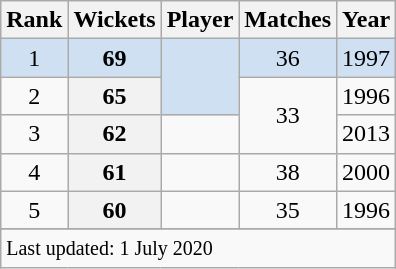<table class="wikitable plainrowheaders sortable">
<tr>
<th scope=col>Rank</th>
<th scope=col>Wickets</th>
<th scope=col>Player</th>
<th scope=col>Matches</th>
<th scope=col>Year</th>
</tr>
<tr bgcolor=#cee0f2>
<td align=center>1</td>
<th scope="row" style="text-align:center; background:#cee0f2;">69</th>
<td rowspan=2></td>
<td align=center>36</td>
<td>1997</td>
</tr>
<tr>
<td align=center>2</td>
<th scope=row style=text-align:center;>65</th>
<td align=center rowspan=2>33</td>
<td>1996</td>
</tr>
<tr>
<td align=center>3</td>
<th scope=row style=text-align:center;>62</th>
<td></td>
<td>2013</td>
</tr>
<tr>
<td align=center>4</td>
<th scope=row style=text-align:center;>61</th>
<td></td>
<td align=center>38</td>
<td>2000</td>
</tr>
<tr>
<td align=center>5</td>
<th scope=row style=text-align:center;>60</th>
<td></td>
<td align=center>35</td>
<td>1996</td>
</tr>
<tr>
</tr>
<tr class=sortbottom>
<td colspan=5><small>Last updated: 1 July 2020</small></td>
</tr>
</table>
